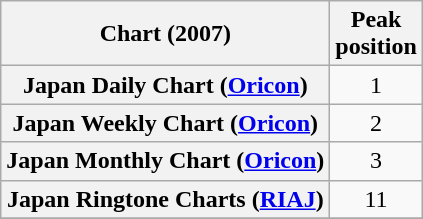<table class="wikitable plainrowheaders">
<tr>
<th>Chart (2007)</th>
<th>Peak<br>position</th>
</tr>
<tr>
<th scope="row">Japan Daily Chart (<a href='#'>Oricon</a>)</th>
<td style="text-align:center;">1</td>
</tr>
<tr>
<th scope="row">Japan Weekly Chart (<a href='#'>Oricon</a>)</th>
<td style="text-align:center;">2</td>
</tr>
<tr>
<th scope="row">Japan Monthly Chart (<a href='#'>Oricon</a>)</th>
<td style="text-align:center;">3</td>
</tr>
<tr>
<th scope="row">Japan Ringtone Charts (<a href='#'>RIAJ</a>)</th>
<td style="text-align:center;">11</td>
</tr>
<tr>
</tr>
</table>
